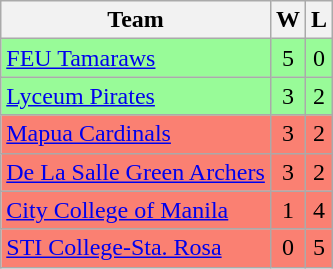<table class="wikitable" align="center"|>
<tr>
<th>Team</th>
<th>W</th>
<th>L</th>
</tr>
<tr style="text-align:center; background:#98fb98;">
<td align="left"><a href='#'>FEU Tamaraws</a></td>
<td>5</td>
<td>0</td>
</tr>
<tr style="text-align:center; background:#98fb98;">
<td align="left"><a href='#'>Lyceum Pirates</a></td>
<td>3</td>
<td>2</td>
</tr>
<tr style="text-align:center; background:salmon;">
<td align="left"><a href='#'>Mapua Cardinals</a></td>
<td>3</td>
<td>2</td>
</tr>
<tr style="text-align:center; background:salmon;">
<td align="left"><a href='#'>De La Salle Green Archers</a></td>
<td>3</td>
<td>2</td>
</tr>
<tr style="text-align:center; background:salmon;">
<td align="left"><a href='#'>City College of Manila</a></td>
<td>1</td>
<td>4</td>
</tr>
<tr style="text-align:center; background:salmon;">
<td align="left"><a href='#'>STI College-Sta. Rosa</a></td>
<td>0</td>
<td>5</td>
</tr>
</table>
